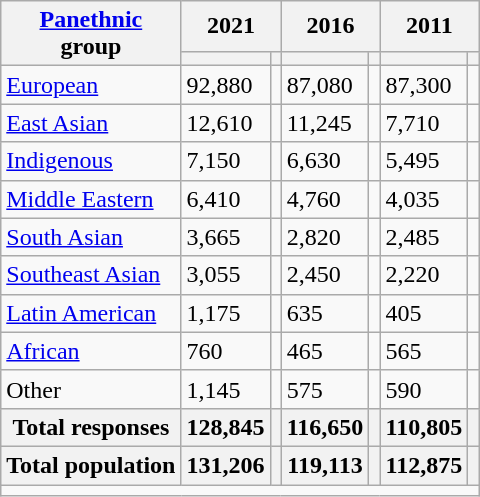<table class="wikitable collapsible sortable">
<tr>
<th rowspan="2"><a href='#'>Panethnic</a><br>group</th>
<th colspan="2">2021</th>
<th colspan="2">2016</th>
<th colspan="2">2011</th>
</tr>
<tr>
<th><a href='#'></a></th>
<th></th>
<th></th>
<th></th>
<th></th>
<th></th>
</tr>
<tr>
<td><a href='#'>European</a></td>
<td>92,880</td>
<td></td>
<td>87,080</td>
<td></td>
<td>87,300</td>
<td></td>
</tr>
<tr>
<td><a href='#'>East Asian</a></td>
<td>12,610</td>
<td></td>
<td>11,245</td>
<td></td>
<td>7,710</td>
<td></td>
</tr>
<tr>
<td><a href='#'>Indigenous</a></td>
<td>7,150</td>
<td></td>
<td>6,630</td>
<td></td>
<td>5,495</td>
<td></td>
</tr>
<tr>
<td><a href='#'>Middle Eastern</a></td>
<td>6,410</td>
<td></td>
<td>4,760</td>
<td></td>
<td>4,035</td>
<td></td>
</tr>
<tr>
<td><a href='#'>South Asian</a></td>
<td>3,665</td>
<td></td>
<td>2,820</td>
<td></td>
<td>2,485</td>
<td></td>
</tr>
<tr>
<td><a href='#'>Southeast Asian</a></td>
<td>3,055</td>
<td></td>
<td>2,450</td>
<td></td>
<td>2,220</td>
<td></td>
</tr>
<tr>
<td><a href='#'>Latin American</a></td>
<td>1,175</td>
<td></td>
<td>635</td>
<td></td>
<td>405</td>
<td></td>
</tr>
<tr>
<td><a href='#'>African</a></td>
<td>760</td>
<td></td>
<td>465</td>
<td></td>
<td>565</td>
<td></td>
</tr>
<tr>
<td>Other</td>
<td>1,145</td>
<td></td>
<td>575</td>
<td></td>
<td>590</td>
<td></td>
</tr>
<tr>
<th>Total responses</th>
<th>128,845</th>
<th></th>
<th>116,650</th>
<th></th>
<th>110,805</th>
<th></th>
</tr>
<tr>
<th>Total population</th>
<th>131,206</th>
<th></th>
<th>119,113</th>
<th></th>
<th>112,875</th>
<th></th>
</tr>
<tr class="sortbottom">
<td colspan="15"></td>
</tr>
</table>
